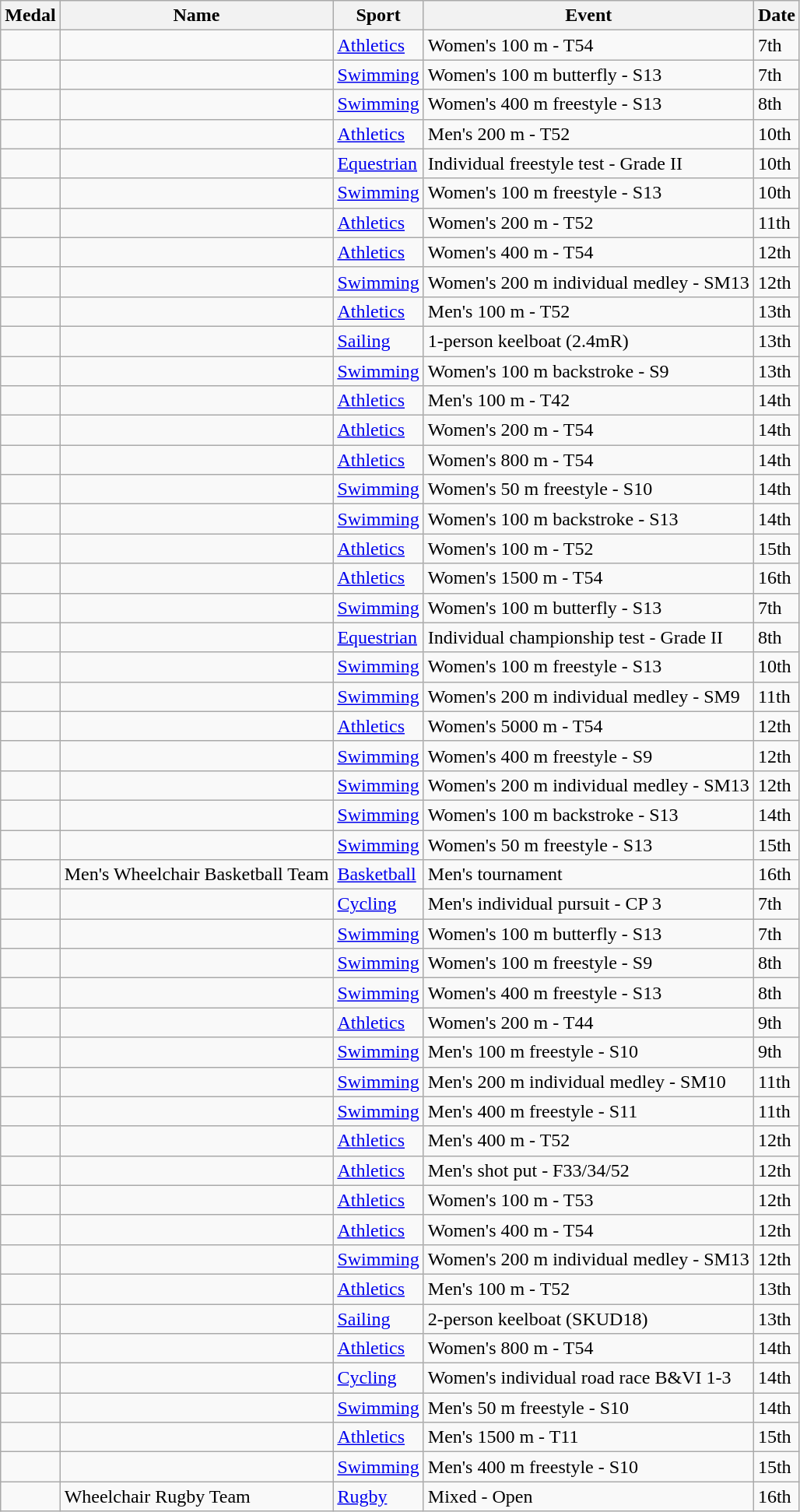<table class="wikitable sortable">
<tr>
<th>Medal</th>
<th>Name</th>
<th>Sport</th>
<th>Event</th>
<th>Date</th>
</tr>
<tr>
<td></td>
<td></td>
<td><a href='#'>Athletics</a></td>
<td>Women's 100 m - T54</td>
<td>7th</td>
</tr>
<tr>
<td></td>
<td></td>
<td><a href='#'>Swimming</a></td>
<td>Women's 100 m butterfly - S13</td>
<td>7th</td>
</tr>
<tr>
<td></td>
<td></td>
<td><a href='#'>Swimming</a></td>
<td>Women's 400 m freestyle - S13</td>
<td>8th</td>
</tr>
<tr>
<td></td>
<td></td>
<td><a href='#'>Athletics</a></td>
<td>Men's 200 m - T52</td>
<td>10th</td>
</tr>
<tr>
<td></td>
<td></td>
<td><a href='#'>Equestrian</a></td>
<td>Individual freestyle test - Grade II</td>
<td>10th</td>
</tr>
<tr>
<td></td>
<td></td>
<td><a href='#'>Swimming</a></td>
<td>Women's 100 m freestyle - S13</td>
<td>10th</td>
</tr>
<tr>
<td></td>
<td></td>
<td><a href='#'>Athletics</a></td>
<td>Women's 200 m - T52</td>
<td>11th</td>
</tr>
<tr>
<td></td>
<td></td>
<td><a href='#'>Athletics</a></td>
<td>Women's 400 m - T54</td>
<td>12th</td>
</tr>
<tr>
<td></td>
<td></td>
<td><a href='#'>Swimming</a></td>
<td>Women's 200 m individual medley - SM13</td>
<td>12th</td>
</tr>
<tr>
<td></td>
<td></td>
<td><a href='#'>Athletics</a></td>
<td>Men's 100 m - T52</td>
<td>13th</td>
</tr>
<tr>
<td></td>
<td></td>
<td><a href='#'>Sailing</a></td>
<td>1-person keelboat (2.4mR)</td>
<td>13th</td>
</tr>
<tr>
<td></td>
<td></td>
<td><a href='#'>Swimming</a></td>
<td>Women's 100 m backstroke - S9</td>
<td>13th</td>
</tr>
<tr>
<td></td>
<td></td>
<td><a href='#'>Athletics</a></td>
<td>Men's 100 m - T42</td>
<td>14th</td>
</tr>
<tr>
<td></td>
<td></td>
<td><a href='#'>Athletics</a></td>
<td>Women's 200 m - T54</td>
<td>14th</td>
</tr>
<tr>
<td></td>
<td></td>
<td><a href='#'>Athletics</a></td>
<td>Women's 800 m - T54</td>
<td>14th</td>
</tr>
<tr>
<td></td>
<td></td>
<td><a href='#'>Swimming</a></td>
<td>Women's 50 m freestyle - S10</td>
<td>14th</td>
</tr>
<tr>
<td></td>
<td></td>
<td><a href='#'>Swimming</a></td>
<td>Women's 100 m backstroke - S13</td>
<td>14th</td>
</tr>
<tr>
<td></td>
<td></td>
<td><a href='#'>Athletics</a></td>
<td>Women's 100 m - T52</td>
<td>15th</td>
</tr>
<tr>
<td></td>
<td></td>
<td><a href='#'>Athletics</a></td>
<td>Women's 1500 m - T54</td>
<td>16th</td>
</tr>
<tr>
<td></td>
<td></td>
<td><a href='#'>Swimming</a></td>
<td>Women's 100 m butterfly - S13</td>
<td>7th</td>
</tr>
<tr>
<td></td>
<td></td>
<td><a href='#'>Equestrian</a></td>
<td>Individual championship test - Grade II</td>
<td>8th</td>
</tr>
<tr>
<td></td>
<td></td>
<td><a href='#'>Swimming</a></td>
<td>Women's 100 m freestyle - S13</td>
<td>10th</td>
</tr>
<tr>
<td></td>
<td></td>
<td><a href='#'>Swimming</a></td>
<td>Women's 200 m individual medley - SM9</td>
<td>11th</td>
</tr>
<tr>
<td></td>
<td></td>
<td><a href='#'>Athletics</a></td>
<td>Women's 5000 m - T54</td>
<td>12th</td>
</tr>
<tr>
<td></td>
<td></td>
<td><a href='#'>Swimming</a></td>
<td>Women's 400 m freestyle - S9</td>
<td>12th</td>
</tr>
<tr>
<td></td>
<td></td>
<td><a href='#'>Swimming</a></td>
<td>Women's 200 m individual medley - SM13</td>
<td>12th</td>
</tr>
<tr>
<td></td>
<td></td>
<td><a href='#'>Swimming</a></td>
<td>Women's 100 m backstroke - S13</td>
<td>14th</td>
</tr>
<tr>
<td></td>
<td></td>
<td><a href='#'>Swimming</a></td>
<td>Women's 50 m freestyle - S13</td>
<td>15th</td>
</tr>
<tr>
<td></td>
<td>Men's Wheelchair Basketball Team<br></td>
<td><a href='#'>Basketball</a></td>
<td>Men's tournament</td>
<td>16th</td>
</tr>
<tr>
<td></td>
<td></td>
<td><a href='#'>Cycling</a></td>
<td>Men's individual pursuit - CP 3</td>
<td>7th</td>
</tr>
<tr>
<td></td>
<td></td>
<td><a href='#'>Swimming</a></td>
<td>Women's 100 m butterfly - S13</td>
<td>7th</td>
</tr>
<tr>
<td></td>
<td></td>
<td><a href='#'>Swimming</a></td>
<td>Women's 100 m freestyle - S9</td>
<td>8th</td>
</tr>
<tr>
<td></td>
<td></td>
<td><a href='#'>Swimming</a></td>
<td>Women's 400 m freestyle - S13</td>
<td>8th</td>
</tr>
<tr>
<td></td>
<td></td>
<td><a href='#'>Athletics</a></td>
<td>Women's 200 m - T44</td>
<td>9th</td>
</tr>
<tr>
<td></td>
<td></td>
<td><a href='#'>Swimming</a></td>
<td>Men's 100 m freestyle - S10</td>
<td>9th</td>
</tr>
<tr>
<td></td>
<td></td>
<td><a href='#'>Swimming</a></td>
<td>Men's 200 m individual medley - SM10</td>
<td>11th</td>
</tr>
<tr>
<td></td>
<td></td>
<td><a href='#'>Swimming</a></td>
<td>Men's 400 m freestyle - S11</td>
<td>11th</td>
</tr>
<tr>
<td></td>
<td></td>
<td><a href='#'>Athletics</a></td>
<td>Men's 400 m - T52</td>
<td>12th</td>
</tr>
<tr>
<td></td>
<td></td>
<td><a href='#'>Athletics</a></td>
<td>Men's shot put - F33/34/52</td>
<td>12th</td>
</tr>
<tr>
<td></td>
<td></td>
<td><a href='#'>Athletics</a></td>
<td>Women's 100 m - T53</td>
<td>12th</td>
</tr>
<tr>
<td></td>
<td></td>
<td><a href='#'>Athletics</a></td>
<td>Women's 400 m - T54</td>
<td>12th</td>
</tr>
<tr>
<td></td>
<td></td>
<td><a href='#'>Swimming</a></td>
<td>Women's 200 m individual medley - SM13</td>
<td>12th</td>
</tr>
<tr>
<td></td>
<td></td>
<td><a href='#'>Athletics</a></td>
<td>Men's 100 m - T52</td>
<td>13th</td>
</tr>
<tr>
<td></td>
<td> <br> </td>
<td><a href='#'>Sailing</a></td>
<td>2-person keelboat (SKUD18)</td>
<td>13th</td>
</tr>
<tr>
<td></td>
<td></td>
<td><a href='#'>Athletics</a></td>
<td>Women's 800 m - T54</td>
<td>14th</td>
</tr>
<tr>
<td></td>
<td> <br> </td>
<td><a href='#'>Cycling</a></td>
<td>Women's individual road race B&VI 1-3</td>
<td>14th</td>
</tr>
<tr>
<td></td>
<td></td>
<td><a href='#'>Swimming</a></td>
<td>Men's 50 m freestyle - S10</td>
<td>14th</td>
</tr>
<tr>
<td></td>
<td></td>
<td><a href='#'>Athletics</a></td>
<td>Men's 1500 m - T11</td>
<td>15th</td>
</tr>
<tr>
<td></td>
<td></td>
<td><a href='#'>Swimming</a></td>
<td>Men's 400 m freestyle - S10</td>
<td>15th</td>
</tr>
<tr>
<td></td>
<td>Wheelchair Rugby Team<br></td>
<td><a href='#'>Rugby</a></td>
<td>Mixed - Open</td>
<td>16th</td>
</tr>
</table>
